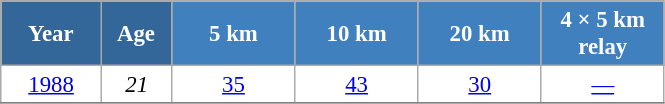<table class="wikitable" style="font-size:95%; text-align:center; border:grey solid 1px; border-collapse:collapse; background:#ffffff;">
<tr>
<th style="background-color:#369; color:white; width:60px;"> Year </th>
<th style="background-color:#369; color:white; width:40px;"> Age </th>
<th style="background-color:#4180be; color:white; width:75px;"> 5 km </th>
<th style="background-color:#4180be; color:white; width:75px;"> 10 km </th>
<th style="background-color:#4180be; color:white; width:75px;"> 20 km </th>
<th style="background-color:#4180be; color:white; width:75px;"> 4 × 5 km <br> relay </th>
</tr>
<tr>
<td><a href='#'>1988</a></td>
<td><em>21</em></td>
<td><a href='#'>35</a></td>
<td><a href='#'>43</a></td>
<td><a href='#'>30</a></td>
<td><a href='#'>—</a></td>
</tr>
<tr>
</tr>
</table>
